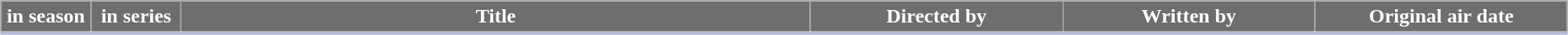<table class="wikitable" style="width:98%; margin:auto; background:#FFF;">
<tr style="border-bottom: 3px solid #CCF;">
<th style="background:#6e6e6e; color:#fff; width:4em;"> in season</th>
<th style="background:#6e6e6e; color:#fff; width:4em;"> in series</th>
<th style="background:#6e6e6e; color:#fff;">Title</th>
<th style="background:#6e6e6e; color:#fff; width:12em;">Directed by</th>
<th style="background:#6e6e6e; color:#fff; width:12em;">Written by</th>
<th style="background:#6e6e6e; color:#fff; width:12em;">Original air date</th>
</tr>
<tr>
</tr>
</table>
